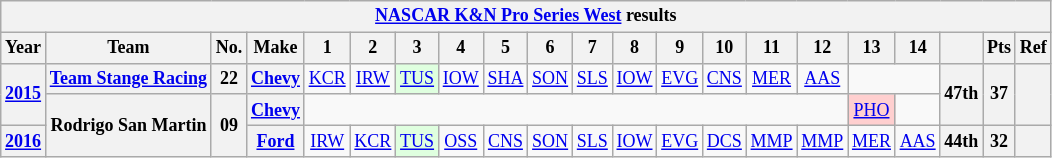<table class="wikitable" style="text-align:center; font-size:75%">
<tr>
<th colspan=23><a href='#'>NASCAR K&N Pro Series West</a> results</th>
</tr>
<tr>
<th>Year</th>
<th>Team</th>
<th>No.</th>
<th>Make</th>
<th>1</th>
<th>2</th>
<th>3</th>
<th>4</th>
<th>5</th>
<th>6</th>
<th>7</th>
<th>8</th>
<th>9</th>
<th>10</th>
<th>11</th>
<th>12</th>
<th>13</th>
<th>14</th>
<th></th>
<th>Pts</th>
<th>Ref</th>
</tr>
<tr>
<th rowspan=2><a href='#'>2015</a></th>
<th><a href='#'>Team Stange Racing</a></th>
<th>22</th>
<th><a href='#'>Chevy</a></th>
<td><a href='#'>KCR</a></td>
<td><a href='#'>IRW</a></td>
<td style="background:#DFFFDF;"><a href='#'>TUS</a><br></td>
<td><a href='#'>IOW</a></td>
<td><a href='#'>SHA</a></td>
<td><a href='#'>SON</a></td>
<td><a href='#'>SLS</a></td>
<td><a href='#'>IOW</a></td>
<td><a href='#'>EVG</a></td>
<td><a href='#'>CNS</a></td>
<td><a href='#'>MER</a></td>
<td><a href='#'>AAS</a></td>
<td colspan=2></td>
<th rowspan=2>47th</th>
<th rowspan=2>37</th>
<th rowspan=2></th>
</tr>
<tr>
<th rowspan=2>Rodrigo San Martin</th>
<th rowspan=2>09</th>
<th><a href='#'>Chevy</a></th>
<td colspan=12></td>
<td style="background:#FFCFCF;"><a href='#'>PHO</a><br></td>
<td></td>
</tr>
<tr>
<th><a href='#'>2016</a></th>
<th><a href='#'>Ford</a></th>
<td><a href='#'>IRW</a></td>
<td><a href='#'>KCR</a></td>
<td style="background:#DFFFDF;"><a href='#'>TUS</a><br></td>
<td><a href='#'>OSS</a></td>
<td><a href='#'>CNS</a></td>
<td><a href='#'>SON</a></td>
<td><a href='#'>SLS</a></td>
<td><a href='#'>IOW</a></td>
<td><a href='#'>EVG</a></td>
<td><a href='#'>DCS</a></td>
<td><a href='#'>MMP</a></td>
<td><a href='#'>MMP</a></td>
<td><a href='#'>MER</a></td>
<td><a href='#'>AAS</a></td>
<th>44th</th>
<th>32</th>
<th></th>
</tr>
</table>
